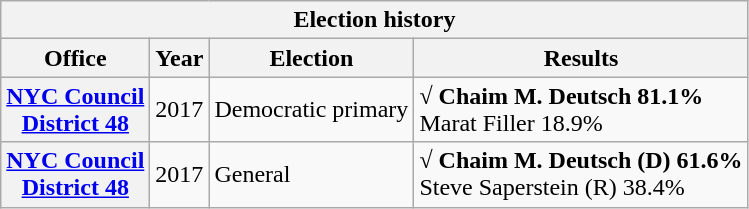<table class="wikitable collapsible">
<tr valign=bottom>
<th colspan=4>Election history</th>
</tr>
<tr valign=bottom>
<th>Office</th>
<th>Year</th>
<th>Election</th>
<th>Results</th>
</tr>
<tr>
<th><a href='#'>NYC Council<br>District 48</a></th>
<td>2017</td>
<td>Democratic primary</td>
<td><strong>√ Chaim M. Deutsch 81.1%</strong><br>Marat Filler 18.9%</td>
</tr>
<tr>
<th><a href='#'>NYC Council<br>District 48</a></th>
<td>2017</td>
<td>General</td>
<td><strong>√ Chaim M. Deutsch (D) 61.6%</strong><br>Steve Saperstein (R) 38.4%</td>
</tr>
</table>
